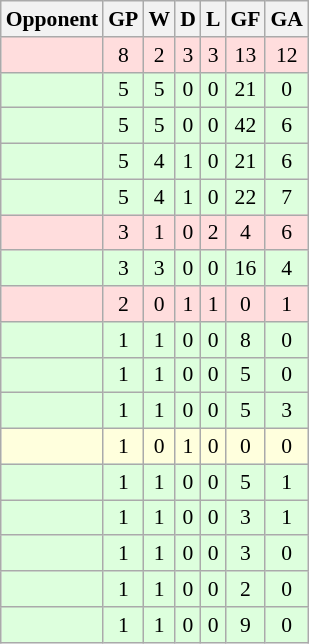<table class="wikitable sortable" style="text-align:center; font-size:90%;">
<tr>
<th>Opponent</th>
<th>GP</th>
<th>W</th>
<th>D</th>
<th>L</th>
<th>GF</th>
<th>GA</th>
</tr>
<tr bgcolor="#fdd">
<td></td>
<td>8</td>
<td>2</td>
<td>3</td>
<td>3</td>
<td>13</td>
<td>12</td>
</tr>
<tr bgcolor="#dfd">
<td></td>
<td>5</td>
<td>5</td>
<td>0</td>
<td>0</td>
<td>21</td>
<td>0</td>
</tr>
<tr bgcolor="#dfd">
<td></td>
<td>5</td>
<td>5</td>
<td>0</td>
<td>0</td>
<td>42</td>
<td>6</td>
</tr>
<tr bgcolor="#dfd">
<td></td>
<td>5</td>
<td>4</td>
<td>1</td>
<td>0</td>
<td>21</td>
<td>6</td>
</tr>
<tr bgcolor="#dfd">
<td></td>
<td>5</td>
<td>4</td>
<td>1</td>
<td>0</td>
<td>22</td>
<td>7</td>
</tr>
<tr bgcolor="#fdd">
<td></td>
<td>3</td>
<td>1</td>
<td>0</td>
<td>2</td>
<td>4</td>
<td>6</td>
</tr>
<tr bgcolor="#dfd">
<td></td>
<td>3</td>
<td>3</td>
<td>0</td>
<td>0</td>
<td>16</td>
<td>4</td>
</tr>
<tr bgcolor="#fdd">
<td></td>
<td>2</td>
<td>0</td>
<td>1</td>
<td>1</td>
<td>0</td>
<td>1</td>
</tr>
<tr bgcolor="#dfd">
<td></td>
<td>1</td>
<td>1</td>
<td>0</td>
<td>0</td>
<td>8</td>
<td>0</td>
</tr>
<tr bgcolor="#dfd">
<td></td>
<td>1</td>
<td>1</td>
<td>0</td>
<td>0</td>
<td>5</td>
<td>0</td>
</tr>
<tr bgcolor="#dfd">
<td></td>
<td>1</td>
<td>1</td>
<td>0</td>
<td>0</td>
<td>5</td>
<td>3</td>
</tr>
<tr bgcolor="#ffd">
<td></td>
<td>1</td>
<td>0</td>
<td>1</td>
<td>0</td>
<td>0</td>
<td>0</td>
</tr>
<tr bgcolor="#dfd">
<td></td>
<td>1</td>
<td>1</td>
<td>0</td>
<td>0</td>
<td>5</td>
<td>1</td>
</tr>
<tr bgcolor="#dfd">
<td></td>
<td>1</td>
<td>1</td>
<td>0</td>
<td>0</td>
<td>3</td>
<td>1</td>
</tr>
<tr bgcolor="#dfd">
<td></td>
<td>1</td>
<td>1</td>
<td>0</td>
<td>0</td>
<td>3</td>
<td>0</td>
</tr>
<tr bgcolor="#dfd">
<td></td>
<td>1</td>
<td>1</td>
<td>0</td>
<td>0</td>
<td>2</td>
<td>0</td>
</tr>
<tr bgcolor="#dfd">
<td></td>
<td>1</td>
<td>1</td>
<td>0</td>
<td>0</td>
<td>9</td>
<td>0</td>
</tr>
</table>
